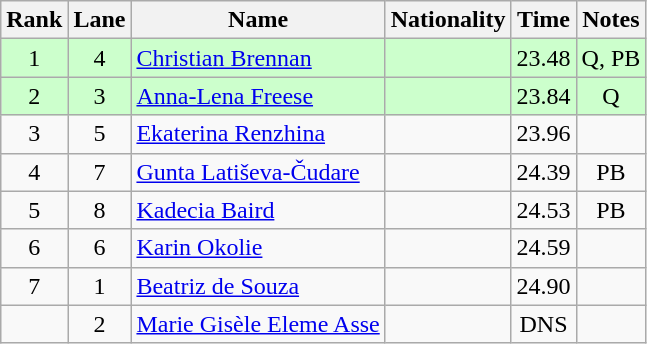<table class="wikitable sortable" style="text-align:center">
<tr>
<th>Rank</th>
<th>Lane</th>
<th>Name</th>
<th>Nationality</th>
<th>Time</th>
<th>Notes</th>
</tr>
<tr bgcolor=ccffcc>
<td>1</td>
<td>4</td>
<td align=left><a href='#'>Christian Brennan</a></td>
<td align=left></td>
<td>23.48</td>
<td>Q, PB</td>
</tr>
<tr bgcolor=ccffcc>
<td>2</td>
<td>3</td>
<td align=left><a href='#'>Anna-Lena Freese</a></td>
<td align=left></td>
<td>23.84</td>
<td>Q</td>
</tr>
<tr>
<td>3</td>
<td>5</td>
<td align=left><a href='#'>Ekaterina Renzhina</a></td>
<td align=left></td>
<td>23.96</td>
<td></td>
</tr>
<tr>
<td>4</td>
<td>7</td>
<td align=left><a href='#'>Gunta Latiševa-Čudare</a></td>
<td align=left></td>
<td>24.39</td>
<td>PB</td>
</tr>
<tr>
<td>5</td>
<td>8</td>
<td align=left><a href='#'>Kadecia Baird</a></td>
<td align=left></td>
<td>24.53</td>
<td>PB</td>
</tr>
<tr>
<td>6</td>
<td>6</td>
<td align=left><a href='#'>Karin Okolie</a></td>
<td align=left></td>
<td>24.59</td>
<td></td>
</tr>
<tr>
<td>7</td>
<td>1</td>
<td align=left><a href='#'>Beatriz de Souza</a></td>
<td align=left></td>
<td>24.90</td>
<td></td>
</tr>
<tr>
<td></td>
<td>2</td>
<td align=left><a href='#'>Marie Gisèle Eleme Asse</a></td>
<td align=left></td>
<td>DNS</td>
<td></td>
</tr>
</table>
